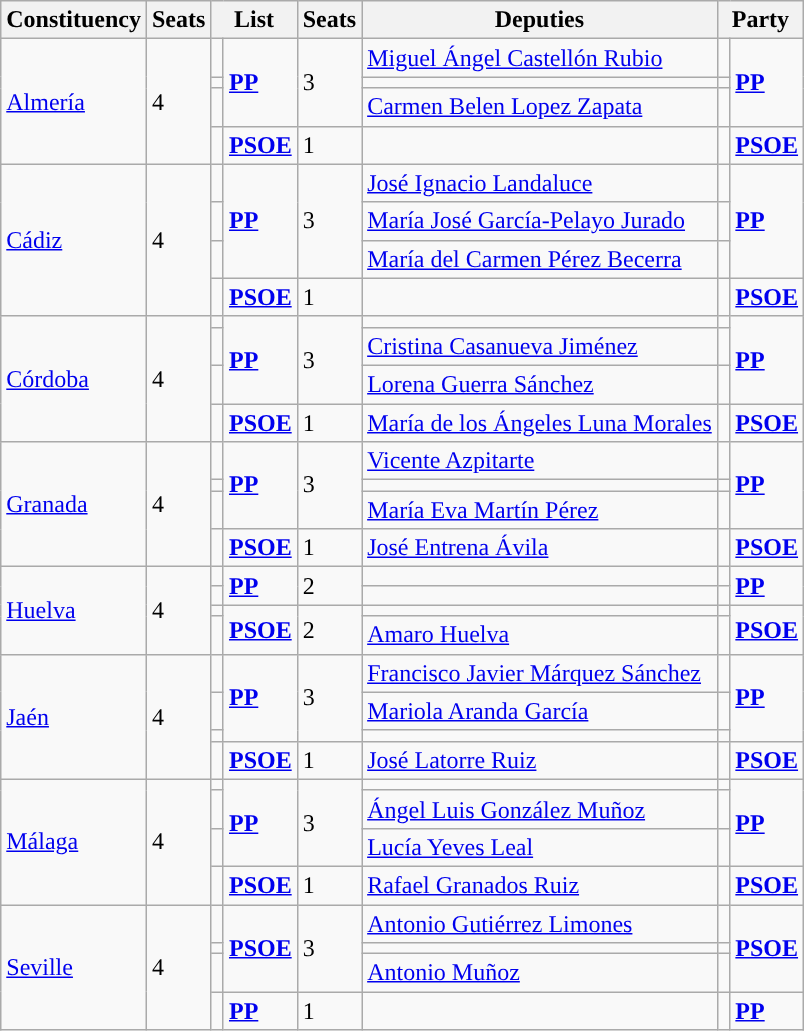<table class="wikitable sortable">
<tr>
<th>Constituency</th>
<th>Seats</th>
<th colspan="2">List</th>
<th>Seats</th>
<th>Deputies</th>
<th colspan="2">Party</th>
</tr>
<tr>
<td rowspan="4"><a href='#'>Almería</a></td>
<td rowspan="4">4</td>
<td></td>
<td rowspan="3"><strong><a href='#'>PP</a></strong></td>
<td rowspan="3">3</td>
<td><a href='#'>Miguel Ángel Castellón Rubio</a></td>
<td></td>
<td rowspan="3"><strong><a href='#'>PP</a></strong></td>
</tr>
<tr>
<td></td>
<td></td>
<td></td>
</tr>
<tr>
<td></td>
<td><a href='#'>Carmen Belen Lopez Zapata</a></td>
<td></td>
</tr>
<tr>
<td width="1"></td>
<td><strong><a href='#'>PSOE</a></strong></td>
<td>1</td>
<td></td>
<td width="1"></td>
<td><strong><a href='#'>PSOE</a></strong></td>
</tr>
<tr>
<td rowspan="4"><a href='#'>Cádiz</a></td>
<td rowspan="4">4</td>
<td></td>
<td rowspan="3"><strong><a href='#'>PP</a></strong></td>
<td rowspan="3">3</td>
<td><a href='#'>José Ignacio Landaluce</a></td>
<td></td>
<td rowspan="3"><strong><a href='#'>PP</a></strong></td>
</tr>
<tr>
<td></td>
<td><a href='#'>María José García-Pelayo Jurado</a></td>
<td></td>
</tr>
<tr>
<td></td>
<td><a href='#'>María del Carmen Pérez Becerra</a></td>
<td></td>
</tr>
<tr>
<td width="1"></td>
<td><strong><a href='#'>PSOE</a></strong></td>
<td>1</td>
<td></td>
<td width="1"></td>
<td><strong><a href='#'>PSOE</a></strong></td>
</tr>
<tr>
<td rowspan="4"><a href='#'>Córdoba</a></td>
<td rowspan="4">4</td>
<td></td>
<td rowspan="3"><strong><a href='#'>PP</a></strong></td>
<td rowspan="3">3</td>
<td></td>
<td></td>
<td rowspan="3"><strong><a href='#'>PP</a></strong></td>
</tr>
<tr>
<td></td>
<td><a href='#'>Cristina Casanueva Jiménez</a></td>
<td></td>
</tr>
<tr>
<td></td>
<td><a href='#'>Lorena Guerra Sánchez</a></td>
<td></td>
</tr>
<tr>
<td width="1"></td>
<td><strong><a href='#'>PSOE</a></strong></td>
<td>1</td>
<td><a href='#'>María de los Ángeles Luna Morales</a></td>
<td width="1"></td>
<td><strong><a href='#'>PSOE</a></strong></td>
</tr>
<tr>
<td rowspan="4"><a href='#'>Granada</a></td>
<td rowspan="4">4</td>
<td></td>
<td rowspan="3"><strong><a href='#'>PP</a></strong></td>
<td rowspan="3">3</td>
<td><a href='#'>Vicente Azpitarte</a></td>
<td></td>
<td rowspan="3"><strong><a href='#'>PP</a></strong></td>
</tr>
<tr>
<td></td>
<td></td>
<td></td>
</tr>
<tr>
<td></td>
<td><a href='#'>María Eva Martín Pérez</a></td>
<td></td>
</tr>
<tr>
<td width="1"></td>
<td><strong><a href='#'>PSOE</a></strong></td>
<td>1</td>
<td><a href='#'>José Entrena Ávila</a></td>
<td width="1"></td>
<td><strong><a href='#'>PSOE</a></strong></td>
</tr>
<tr>
<td rowspan="4"><a href='#'>Huelva</a></td>
<td rowspan="4">4</td>
<td></td>
<td rowspan="2"><strong><a href='#'>PP</a></strong></td>
<td rowspan="2">2</td>
<td></td>
<td></td>
<td rowspan="2"><strong><a href='#'>PP</a></strong></td>
</tr>
<tr>
<td></td>
<td></td>
<td></td>
</tr>
<tr>
<td width="1"></td>
<td rowspan="2"><strong><a href='#'>PSOE</a></strong></td>
<td rowspan="2">2</td>
<td></td>
<td width="1"></td>
<td rowspan="2"><strong><a href='#'>PSOE</a></strong></td>
</tr>
<tr>
<td width="1"></td>
<td><a href='#'>Amaro Huelva</a></td>
<td width="1"></td>
</tr>
<tr>
<td rowspan="4"><a href='#'>Jaén</a></td>
<td rowspan="4">4</td>
<td></td>
<td rowspan="3"><strong><a href='#'>PP</a></strong></td>
<td rowspan="3">3</td>
<td><a href='#'>Francisco Javier Márquez Sánchez</a></td>
<td></td>
<td rowspan="3"><strong><a href='#'>PP</a></strong></td>
</tr>
<tr>
<td></td>
<td><a href='#'>Mariola Aranda García</a></td>
<td></td>
</tr>
<tr>
<td></td>
<td></td>
<td></td>
</tr>
<tr>
<td width="1"></td>
<td><strong><a href='#'>PSOE</a></strong></td>
<td>1</td>
<td><a href='#'>José Latorre Ruiz</a></td>
<td width="1"></td>
<td><strong><a href='#'>PSOE</a></strong></td>
</tr>
<tr>
<td rowspan="4"><a href='#'>Málaga</a></td>
<td rowspan="4">4</td>
<td></td>
<td rowspan="3"><strong><a href='#'>PP</a></strong></td>
<td rowspan="3">3</td>
<td></td>
<td></td>
<td rowspan="3"><strong><a href='#'>PP</a></strong></td>
</tr>
<tr>
<td></td>
<td><a href='#'>Ángel Luis González Muñoz</a></td>
<td></td>
</tr>
<tr>
<td></td>
<td><a href='#'>Lucía Yeves Leal</a></td>
<td></td>
</tr>
<tr>
<td width="1"></td>
<td><strong><a href='#'>PSOE</a></strong></td>
<td>1</td>
<td><a href='#'>Rafael Granados Ruiz</a></td>
<td width="1"></td>
<td><strong><a href='#'>PSOE</a></strong></td>
</tr>
<tr>
<td rowspan="4"><a href='#'>Seville</a></td>
<td rowspan="4">4</td>
<td width="1"></td>
<td rowspan="3"><strong><a href='#'>PSOE</a></strong></td>
<td rowspan="3">3</td>
<td><a href='#'>Antonio Gutiérrez Limones</a></td>
<td width="1"></td>
<td rowspan="3"><strong><a href='#'>PSOE</a></strong></td>
</tr>
<tr>
<td width="1"></td>
<td></td>
<td width="1"></td>
</tr>
<tr>
<td width="1"></td>
<td><a href='#'>Antonio Muñoz</a></td>
<td width="1"></td>
</tr>
<tr>
<td></td>
<td><strong><a href='#'>PP</a></strong></td>
<td>1</td>
<td></td>
<td></td>
<td><strong><a href='#'>PP</a></strong></td>
</tr>
</table>
